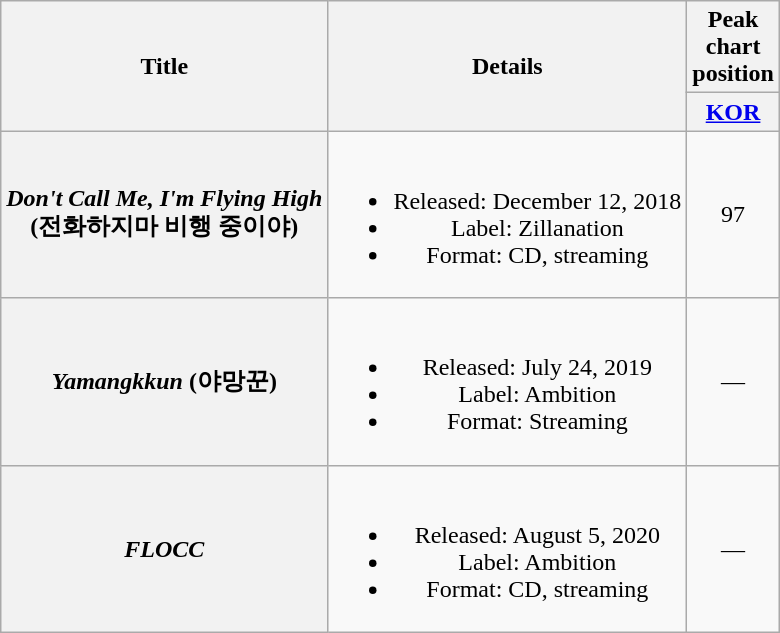<table class="wikitable plainrowheaders" style="text-align:center;">
<tr>
<th rowspan="2" scope="col">Title</th>
<th rowspan="2" scope="col">Details</th>
<th>Peak<br>chart<br>position</th>
</tr>
<tr>
<th><a href='#'>KOR</a><br></th>
</tr>
<tr>
<th scope="row"><em>Don't Call Me, I'm Flying High</em><br>(전화하지마 비행 중이야)</th>
<td><br><ul><li>Released: December 12, 2018</li><li>Label: Zillanation</li><li>Format: CD, streaming</li></ul></td>
<td>97</td>
</tr>
<tr>
<th scope="row"><em>Yamangkkun</em> (야망꾼)</th>
<td><br><ul><li>Released: July 24, 2019</li><li>Label: Ambition</li><li>Format: Streaming</li></ul></td>
<td>—</td>
</tr>
<tr>
<th scope="row"><em>FLOCC</em></th>
<td><br><ul><li>Released: August 5, 2020</li><li>Label: Ambition</li><li>Format: CD, streaming</li></ul></td>
<td>—</td>
</tr>
</table>
